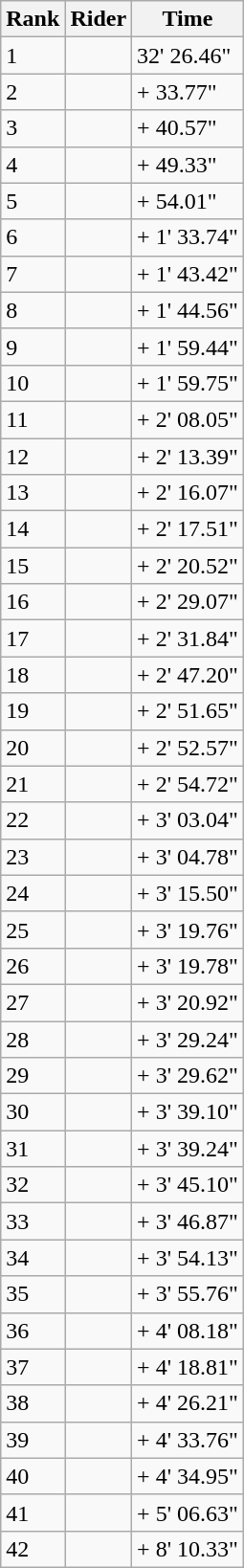<table class="wikitable">
<tr>
<th>Rank</th>
<th>Rider</th>
<th>Time</th>
</tr>
<tr>
<td>1</td>
<td></td>
<td>32' 26.46"</td>
</tr>
<tr>
<td>2</td>
<td></td>
<td>+ 33.77"</td>
</tr>
<tr>
<td>3</td>
<td></td>
<td>+ 40.57"</td>
</tr>
<tr>
<td>4</td>
<td></td>
<td>+ 49.33"</td>
</tr>
<tr>
<td>5</td>
<td></td>
<td>+ 54.01"</td>
</tr>
<tr>
<td>6</td>
<td></td>
<td>+ 1' 33.74"</td>
</tr>
<tr>
<td>7</td>
<td></td>
<td>+ 1' 43.42"</td>
</tr>
<tr>
<td>8</td>
<td></td>
<td>+ 1' 44.56"</td>
</tr>
<tr>
<td>9</td>
<td></td>
<td>+ 1' 59.44"</td>
</tr>
<tr>
<td>10</td>
<td></td>
<td>+ 1' 59.75"</td>
</tr>
<tr>
<td>11</td>
<td></td>
<td>+ 2' 08.05"</td>
</tr>
<tr>
<td>12</td>
<td></td>
<td>+ 2' 13.39"</td>
</tr>
<tr>
<td>13</td>
<td></td>
<td>+ 2' 16.07"</td>
</tr>
<tr>
<td>14</td>
<td></td>
<td>+ 2' 17.51"</td>
</tr>
<tr>
<td>15</td>
<td></td>
<td>+ 2' 20.52"</td>
</tr>
<tr>
<td>16</td>
<td></td>
<td>+ 2' 29.07"</td>
</tr>
<tr>
<td>17</td>
<td></td>
<td>+ 2' 31.84"</td>
</tr>
<tr>
<td>18</td>
<td></td>
<td>+ 2' 47.20"</td>
</tr>
<tr>
<td>19</td>
<td></td>
<td>+ 2' 51.65"</td>
</tr>
<tr>
<td>20</td>
<td></td>
<td>+ 2' 52.57"</td>
</tr>
<tr>
<td>21</td>
<td></td>
<td>+ 2' 54.72"</td>
</tr>
<tr>
<td>22</td>
<td></td>
<td>+ 3' 03.04"</td>
</tr>
<tr>
<td>23</td>
<td></td>
<td>+ 3' 04.78"</td>
</tr>
<tr>
<td>24</td>
<td></td>
<td>+ 3' 15.50"</td>
</tr>
<tr>
<td>25</td>
<td></td>
<td>+ 3' 19.76"</td>
</tr>
<tr>
<td>26</td>
<td></td>
<td>+ 3' 19.78"</td>
</tr>
<tr>
<td>27</td>
<td></td>
<td>+ 3' 20.92"</td>
</tr>
<tr>
<td>28</td>
<td></td>
<td>+ 3' 29.24"</td>
</tr>
<tr>
<td>29</td>
<td></td>
<td>+ 3' 29.62"</td>
</tr>
<tr>
<td>30</td>
<td></td>
<td>+ 3' 39.10"</td>
</tr>
<tr>
<td>31</td>
<td></td>
<td>+ 3' 39.24"</td>
</tr>
<tr>
<td>32</td>
<td></td>
<td>+ 3' 45.10"</td>
</tr>
<tr>
<td>33</td>
<td></td>
<td>+ 3' 46.87"</td>
</tr>
<tr>
<td>34</td>
<td></td>
<td>+ 3' 54.13"</td>
</tr>
<tr>
<td>35</td>
<td></td>
<td>+ 3' 55.76"</td>
</tr>
<tr>
<td>36</td>
<td></td>
<td>+ 4' 08.18"</td>
</tr>
<tr>
<td>37</td>
<td></td>
<td>+ 4' 18.81"</td>
</tr>
<tr>
<td>38</td>
<td></td>
<td>+ 4' 26.21"</td>
</tr>
<tr>
<td>39</td>
<td></td>
<td>+ 4' 33.76"</td>
</tr>
<tr>
<td>40</td>
<td></td>
<td>+ 4' 34.95"</td>
</tr>
<tr>
<td>41</td>
<td></td>
<td>+ 5' 06.63"</td>
</tr>
<tr>
<td>42</td>
<td></td>
<td>+ 8' 10.33"</td>
</tr>
</table>
